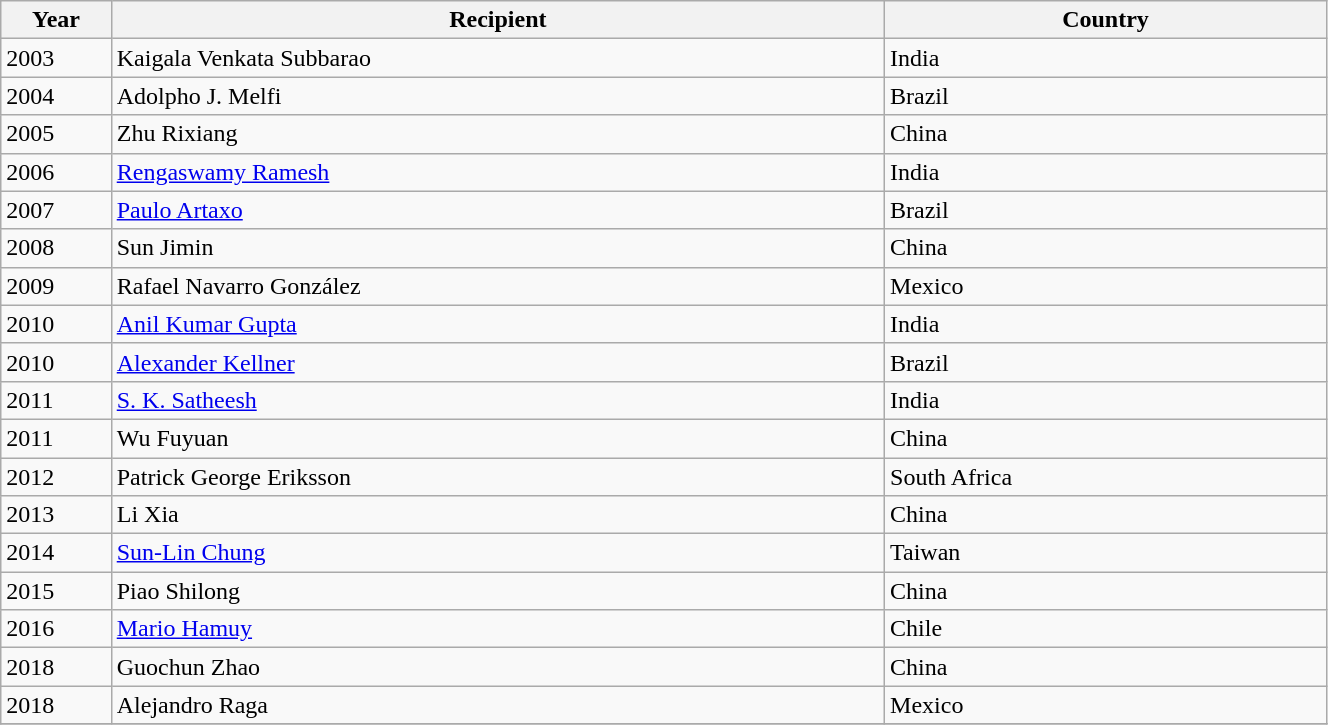<table class="wikitable plainrowheaders sortable" style="width:70%">
<tr>
<th scope="col" style="width:5%">Year</th>
<th scope="col" style="width:35%">Recipient</th>
<th scope="col" style="width:20%">Country</th>
</tr>
<tr>
<td>2003</td>
<td>Kaigala Venkata Subbarao</td>
<td>India</td>
</tr>
<tr>
<td>2004</td>
<td>Adolpho J. Melfi</td>
<td>Brazil</td>
</tr>
<tr>
<td>2005</td>
<td>Zhu Rixiang</td>
<td>China</td>
</tr>
<tr>
<td>2006</td>
<td><a href='#'>Rengaswamy Ramesh</a></td>
<td>India</td>
</tr>
<tr>
<td>2007</td>
<td><a href='#'>Paulo Artaxo</a></td>
<td>Brazil</td>
</tr>
<tr>
<td>2008</td>
<td>Sun Jimin</td>
<td>China</td>
</tr>
<tr>
<td>2009</td>
<td>Rafael Navarro González</td>
<td>Mexico</td>
</tr>
<tr>
<td>2010</td>
<td><a href='#'>Anil Kumar Gupta</a></td>
<td>India</td>
</tr>
<tr>
<td>2010</td>
<td><a href='#'>Alexander Kellner</a></td>
<td>Brazil</td>
</tr>
<tr>
<td>2011</td>
<td><a href='#'>S. K. Satheesh</a></td>
<td>India</td>
</tr>
<tr>
<td>2011</td>
<td>Wu Fuyuan</td>
<td>China</td>
</tr>
<tr>
<td>2012</td>
<td>Patrick George Eriksson</td>
<td>South Africa</td>
</tr>
<tr>
<td>2013</td>
<td>Li Xia</td>
<td>China</td>
</tr>
<tr>
<td>2014</td>
<td><a href='#'>Sun-Lin Chung</a></td>
<td>Taiwan</td>
</tr>
<tr>
<td>2015</td>
<td>Piao Shilong</td>
<td>China</td>
</tr>
<tr>
<td>2016</td>
<td><a href='#'>Mario Hamuy</a></td>
<td>Chile</td>
</tr>
<tr>
<td>2018</td>
<td>Guochun Zhao</td>
<td>China</td>
</tr>
<tr>
<td>2018</td>
<td>Alejandro Raga</td>
<td>Mexico</td>
</tr>
<tr>
</tr>
</table>
